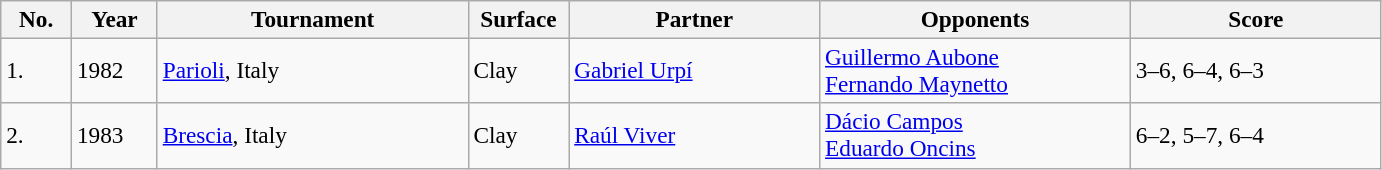<table class="sortable wikitable" style=font-size:97%>
<tr>
<th width=40>No.</th>
<th width=50>Year</th>
<th width=200>Tournament</th>
<th width=60>Surface</th>
<th width=160>Partner</th>
<th width=200>Opponents</th>
<th width=160>Score</th>
</tr>
<tr>
<td>1.</td>
<td>1982</td>
<td><a href='#'>Parioli</a>, Italy</td>
<td>Clay</td>
<td> <a href='#'>Gabriel Urpí</a></td>
<td> <a href='#'>Guillermo Aubone</a><br> <a href='#'>Fernando Maynetto</a></td>
<td>3–6, 6–4, 6–3</td>
</tr>
<tr>
<td>2.</td>
<td>1983</td>
<td><a href='#'>Brescia</a>, Italy</td>
<td>Clay</td>
<td> <a href='#'>Raúl Viver</a></td>
<td> <a href='#'>Dácio Campos</a><br> <a href='#'>Eduardo Oncins</a></td>
<td>6–2, 5–7, 6–4</td>
</tr>
</table>
